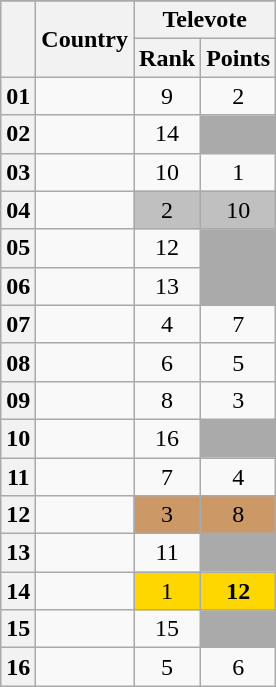<table class="sortable wikitable collapsible plainrowheaders" style="text-align:center;">
<tr>
</tr>
<tr>
<th scope="col" rowspan="2"></th>
<th scope="col" rowspan="2" class=unsortable>Country</th>
<th scope="col" colspan="2">Televote</th>
</tr>
<tr>
<th scope="col">Rank</th>
<th scope="col" class="unsortable">Points</th>
</tr>
<tr>
<th scope="row" style="text-align:center;">01</th>
<td style="text-align:left;"></td>
<td>9</td>
<td>2</td>
</tr>
<tr>
<th scope="row" style="text-align:center;">02</th>
<td style="text-align:left;"></td>
<td>14</td>
<td style="background:#AAAAAA;"></td>
</tr>
<tr>
<th scope="row" style="text-align:center;">03</th>
<td style="text-align:left;"></td>
<td>10</td>
<td>1</td>
</tr>
<tr>
<th scope="row" style="text-align:center;">04</th>
<td style="text-align:left;"></td>
<td style="background:silver;">2</td>
<td style="background:silver;">10</td>
</tr>
<tr>
<th scope="row" style="text-align:center;">05</th>
<td style="text-align:left;"></td>
<td>12</td>
<td style="background:#AAAAAA;"></td>
</tr>
<tr>
<th scope="row" style="text-align:center;">06</th>
<td style="text-align:left;"></td>
<td>13</td>
<td style="background:#AAAAAA;"></td>
</tr>
<tr>
<th scope="row" style="text-align:center;">07</th>
<td style="text-align:left;"></td>
<td>4</td>
<td>7</td>
</tr>
<tr>
<th scope="row" style="text-align:center;">08</th>
<td style="text-align:left;"></td>
<td>6</td>
<td>5</td>
</tr>
<tr>
<th scope="row" style="text-align:center;">09</th>
<td style="text-align:left;"></td>
<td>8</td>
<td>3</td>
</tr>
<tr>
<th scope="row" style="text-align:center;">10</th>
<td style="text-align:left;"></td>
<td>16</td>
<td style="background:#AAAAAA;"></td>
</tr>
<tr>
<th scope="row" style="text-align:center;">11</th>
<td style="text-align:left;"></td>
<td>7</td>
<td>4</td>
</tr>
<tr>
<th scope="row" style="text-align:center;">12</th>
<td style="text-align:left;"></td>
<td style="background:#CC9966;">3</td>
<td style="background:#CC9966;">8</td>
</tr>
<tr>
<th scope="row" style="text-align:center;">13</th>
<td style="text-align:left;"></td>
<td>11</td>
<td style="background:#AAAAAA;"></td>
</tr>
<tr>
<th scope="row" style="text-align:center;">14</th>
<td style="text-align:left;"></td>
<td style="background:gold;">1</td>
<td style="background:gold;"><strong>12</strong></td>
</tr>
<tr>
<th scope="row" style="text-align:center;">15</th>
<td style="text-align:left;"></td>
<td>15</td>
<td style="background:#AAAAAA;"></td>
</tr>
<tr>
<th scope="row" style="text-align:center;">16</th>
<td style="text-align:left;"></td>
<td>5</td>
<td>6</td>
</tr>
</table>
